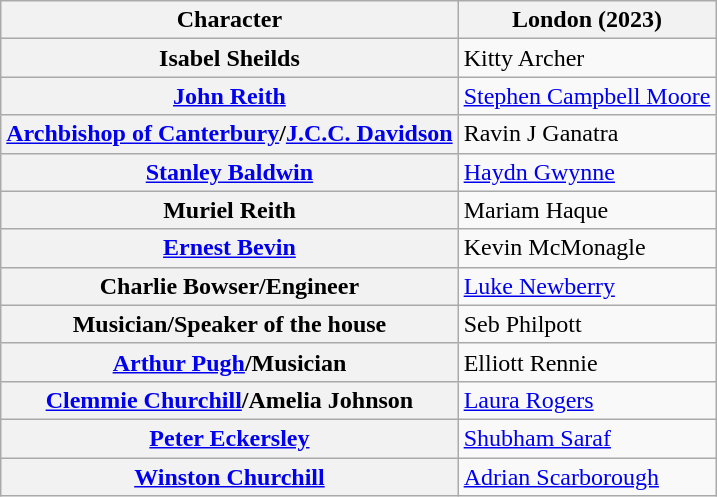<table class="wikitable">
<tr>
<th>Character</th>
<th>London (2023)</th>
</tr>
<tr>
<th>Isabel Sheilds</th>
<td>Kitty Archer</td>
</tr>
<tr>
<th><a href='#'>John Reith</a></th>
<td><a href='#'>Stephen Campbell Moore</a></td>
</tr>
<tr>
<th><a href='#'>Archbishop of Canterbury</a>/<a href='#'>J.C.C. Davidson</a></th>
<td>Ravin J Ganatra</td>
</tr>
<tr>
<th><a href='#'>Stanley Baldwin</a></th>
<td><a href='#'>Haydn Gwynne</a></td>
</tr>
<tr>
<th>Muriel Reith</th>
<td>Mariam Haque</td>
</tr>
<tr>
<th><a href='#'>Ernest Bevin</a></th>
<td>Kevin McMonagle</td>
</tr>
<tr>
<th>Charlie Bowser/Engineer</th>
<td><a href='#'>Luke Newberry</a></td>
</tr>
<tr>
<th>Musician/Speaker of the house</th>
<td>Seb Philpott</td>
</tr>
<tr>
<th><a href='#'>Arthur Pugh</a>/Musician</th>
<td>Elliott Rennie</td>
</tr>
<tr>
<th><a href='#'>Clemmie Churchill</a>/Amelia Johnson</th>
<td><a href='#'>Laura Rogers</a></td>
</tr>
<tr>
<th><a href='#'>Peter Eckersley</a></th>
<td><a href='#'>Shubham Saraf</a></td>
</tr>
<tr>
<th><a href='#'>Winston Churchill</a></th>
<td><a href='#'>Adrian Scarborough</a></td>
</tr>
</table>
